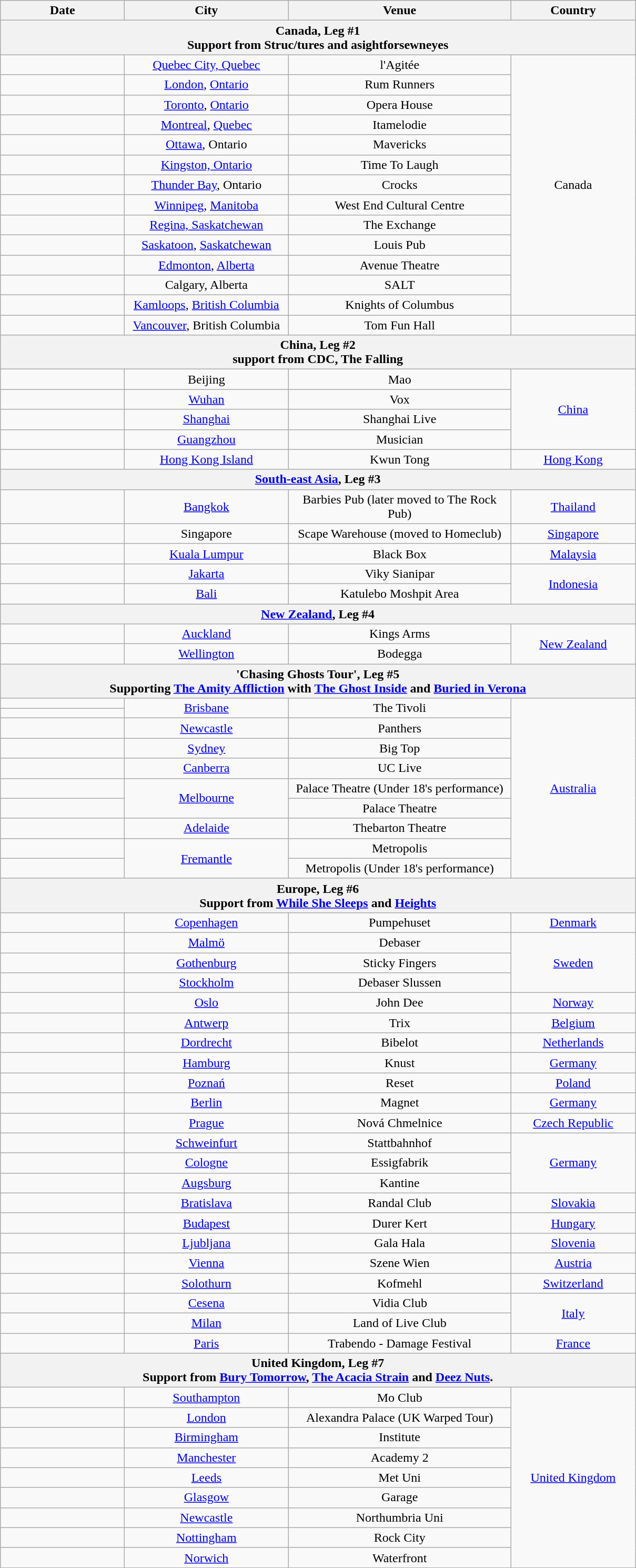<table class="wikitable" style="text-align:center;">
<tr>
<th style="width:150px;">Date</th>
<th style="width:200px;">City</th>
<th style="width:275px;">Venue</th>
<th style="width:150px;">Country</th>
</tr>
<tr>
<th colspan="4">Canada, Leg #1<br>Support from Struc/tures and asightforsewneyes</th>
</tr>
<tr>
<td></td>
<td><a href='#'>Quebec City, Quebec</a></td>
<td>l'Agitée</td>
<td rowspan="13">Canada</td>
</tr>
<tr>
<td></td>
<td><a href='#'>London</a>, <a href='#'>Ontario</a></td>
<td>Rum Runners</td>
</tr>
<tr>
<td></td>
<td><a href='#'>Toronto</a>, <a href='#'>Ontario</a></td>
<td>Opera House</td>
</tr>
<tr>
<td></td>
<td><a href='#'>Montreal</a>, <a href='#'>Quebec</a></td>
<td>Itamelodie</td>
</tr>
<tr>
<td></td>
<td><a href='#'>Ottawa</a>, Ontario</td>
<td>Mavericks</td>
</tr>
<tr>
<td></td>
<td><a href='#'>Kingston, Ontario</a></td>
<td>Time To Laugh</td>
</tr>
<tr>
<td></td>
<td><a href='#'>Thunder Bay</a>, Ontario</td>
<td>Crocks</td>
</tr>
<tr>
<td></td>
<td><a href='#'>Winnipeg</a>, <a href='#'>Manitoba</a></td>
<td>West End Cultural Centre</td>
</tr>
<tr>
<td></td>
<td><a href='#'>Regina, Saskatchewan</a></td>
<td>The Exchange</td>
</tr>
<tr>
<td></td>
<td><a href='#'>Saskatoon</a>, <a href='#'>Saskatchewan</a></td>
<td>Louis Pub</td>
</tr>
<tr>
<td></td>
<td><a href='#'>Edmonton</a>, <a href='#'>Alberta</a></td>
<td>Avenue Theatre</td>
</tr>
<tr>
<td></td>
<td>Calgary, Alberta</td>
<td>SALT</td>
</tr>
<tr>
<td></td>
<td><a href='#'>Kamloops</a>, <a href='#'>British Columbia</a></td>
<td>Knights of Columbus</td>
</tr>
<tr>
<td></td>
<td><a href='#'>Vancouver</a>, British Columbia</td>
<td>Tom Fun Hall</td>
</tr>
<tr>
<th colspan="4">China, Leg #2 <br> support from CDC, The Falling</th>
</tr>
<tr>
<td></td>
<td>Beijing</td>
<td>Mao</td>
<td rowspan="4"><a href='#'>China</a></td>
</tr>
<tr>
<td></td>
<td><a href='#'>Wuhan</a></td>
<td>Vox</td>
</tr>
<tr>
<td></td>
<td><a href='#'>Shanghai</a></td>
<td>Shanghai Live</td>
</tr>
<tr>
<td></td>
<td><a href='#'>Guangzhou</a></td>
<td>Musician</td>
</tr>
<tr>
<td></td>
<td><a href='#'>Hong Kong Island</a></td>
<td>Kwun Tong</td>
<td><a href='#'>Hong Kong</a></td>
</tr>
<tr>
<th colspan="4"><a href='#'>South-east Asia</a>, Leg #3</th>
</tr>
<tr>
<td></td>
<td><a href='#'>Bangkok</a></td>
<td>Barbies Pub (later moved to The Rock Pub)</td>
<td><a href='#'>Thailand</a></td>
</tr>
<tr>
<td></td>
<td>Singapore</td>
<td>Scape Warehouse (moved to Homeclub)</td>
<td><a href='#'>Singapore</a></td>
</tr>
<tr>
<td></td>
<td><a href='#'>Kuala Lumpur</a></td>
<td>Black Box</td>
<td><a href='#'>Malaysia</a></td>
</tr>
<tr>
<td></td>
<td><a href='#'>Jakarta</a></td>
<td>Viky Sianipar</td>
<td rowspan="2"><a href='#'>Indonesia</a></td>
</tr>
<tr>
<td></td>
<td><a href='#'>Bali</a></td>
<td>Katulebo Moshpit Area</td>
</tr>
<tr>
<th colspan="4"><a href='#'>New Zealand</a>, Leg #4</th>
</tr>
<tr>
<td></td>
<td><a href='#'>Auckland</a></td>
<td>Kings Arms</td>
<td rowspan="2"><a href='#'>New Zealand</a></td>
</tr>
<tr>
<td></td>
<td><a href='#'>Wellington</a></td>
<td>Bodegga</td>
</tr>
<tr>
<th colspan="4">'Chasing Ghosts Tour', Leg #5 <br> Supporting <a href='#'>The Amity Affliction</a> with <a href='#'>The Ghost Inside</a> and <a href='#'>Buried in Verona</a></th>
</tr>
<tr>
<td></td>
<td rowspan="2"><a href='#'>Brisbane</a></td>
<td rowspan="2">The Tivoli</td>
<td rowspan="10"><a href='#'>Australia</a></td>
</tr>
<tr>
<td></td>
</tr>
<tr>
<td></td>
<td><a href='#'>Newcastle</a></td>
<td>Panthers</td>
</tr>
<tr>
<td></td>
<td><a href='#'>Sydney</a></td>
<td>Big Top</td>
</tr>
<tr>
<td></td>
<td><a href='#'>Canberra</a></td>
<td>UC Live</td>
</tr>
<tr>
<td></td>
<td rowspan="2"><a href='#'>Melbourne</a></td>
<td>Palace Theatre (Under 18's performance)</td>
</tr>
<tr>
<td></td>
<td>Palace Theatre</td>
</tr>
<tr>
<td></td>
<td><a href='#'>Adelaide</a></td>
<td>Thebarton Theatre</td>
</tr>
<tr>
<td></td>
<td rowspan="2"><a href='#'>Fremantle</a></td>
<td>Metropolis</td>
</tr>
<tr>
<td></td>
<td>Metropolis (Under 18's performance)</td>
</tr>
<tr>
<th colspan="4">Europe, Leg #6<br>Support from <a href='#'>While She Sleeps</a> and <a href='#'>Heights</a></th>
</tr>
<tr>
<td></td>
<td><a href='#'>Copenhagen</a></td>
<td>Pumpehuset</td>
<td rowspan="1"><a href='#'>Denmark</a></td>
</tr>
<tr>
<td></td>
<td><a href='#'>Malmö</a></td>
<td>Debaser</td>
<td rowspan="3"><a href='#'>Sweden</a></td>
</tr>
<tr>
<td></td>
<td><a href='#'>Gothenburg</a></td>
<td>Sticky Fingers</td>
</tr>
<tr>
<td></td>
<td><a href='#'>Stockholm</a></td>
<td>Debaser Slussen</td>
</tr>
<tr>
<td></td>
<td><a href='#'>Oslo</a></td>
<td>John Dee</td>
<td rowspan="1"><a href='#'>Norway</a></td>
</tr>
<tr>
<td></td>
<td><a href='#'>Antwerp</a></td>
<td>Trix</td>
<td rowspan="1"><a href='#'>Belgium</a></td>
</tr>
<tr>
<td></td>
<td><a href='#'>Dordrecht</a></td>
<td>Bibelot</td>
<td rowspan="1"><a href='#'>Netherlands</a></td>
</tr>
<tr>
<td></td>
<td><a href='#'>Hamburg</a></td>
<td>Knust</td>
<td rowspan="1"><a href='#'>Germany</a></td>
</tr>
<tr>
<td></td>
<td><a href='#'>Poznań</a></td>
<td>Reset</td>
<td rowspan="1"><a href='#'>Poland</a></td>
</tr>
<tr>
<td></td>
<td><a href='#'>Berlin</a></td>
<td>Magnet</td>
<td rowspan="1"><a href='#'>Germany</a></td>
</tr>
<tr>
<td></td>
<td><a href='#'>Prague</a></td>
<td>Nová Chmelnice</td>
<td rowspan="1"><a href='#'>Czech Republic</a></td>
</tr>
<tr>
<td></td>
<td><a href='#'>Schweinfurt</a></td>
<td>Stattbahnhof</td>
<td rowspan="3"><a href='#'>Germany</a></td>
</tr>
<tr>
<td></td>
<td><a href='#'>Cologne</a></td>
<td>Essigfabrik</td>
</tr>
<tr>
<td></td>
<td><a href='#'>Augsburg</a></td>
<td>Kantine</td>
</tr>
<tr>
<td></td>
<td><a href='#'>Bratislava</a></td>
<td>Randal Club</td>
<td rowspan="1"><a href='#'>Slovakia</a></td>
</tr>
<tr>
<td></td>
<td><a href='#'>Budapest</a></td>
<td>Durer Kert</td>
<td rowspan="1"><a href='#'>Hungary</a></td>
</tr>
<tr>
<td></td>
<td><a href='#'>Ljubljana</a></td>
<td>Gala Hala</td>
<td rowspan="1"><a href='#'>Slovenia</a></td>
</tr>
<tr>
<td></td>
<td><a href='#'>Vienna</a></td>
<td>Szene Wien</td>
<td rowspan="1"><a href='#'>Austria</a></td>
</tr>
<tr>
<td></td>
<td><a href='#'>Solothurn</a></td>
<td>Kofmehl</td>
<td rowspan="1"><a href='#'>Switzerland</a></td>
</tr>
<tr>
<td></td>
<td><a href='#'>Cesena</a></td>
<td>Vidia Club</td>
<td rowspan="2"><a href='#'>Italy</a></td>
</tr>
<tr>
<td></td>
<td><a href='#'>Milan</a></td>
<td>Land of Live Club</td>
</tr>
<tr>
<td></td>
<td><a href='#'>Paris</a></td>
<td>Trabendo - Damage Festival</td>
<td rowspan="1"><a href='#'>France</a></td>
</tr>
<tr>
<th colspan="4">United Kingdom, Leg #7<br>Support from <a href='#'>Bury Tomorrow</a>, <a href='#'>The Acacia Strain</a> and <a href='#'>Deez Nuts</a>.</th>
</tr>
<tr>
<td></td>
<td><a href='#'>Southampton</a></td>
<td>Mo Club</td>
<td rowspan="9"><a href='#'>United Kingdom</a></td>
</tr>
<tr>
<td></td>
<td><a href='#'>London</a></td>
<td>Alexandra Palace (UK Warped Tour)</td>
</tr>
<tr>
<td></td>
<td><a href='#'>Birmingham</a></td>
<td>Institute</td>
</tr>
<tr>
<td></td>
<td><a href='#'>Manchester</a></td>
<td>Academy 2</td>
</tr>
<tr>
<td></td>
<td><a href='#'>Leeds</a></td>
<td>Met Uni</td>
</tr>
<tr>
<td></td>
<td><a href='#'>Glasgow</a></td>
<td>Garage</td>
</tr>
<tr>
<td></td>
<td><a href='#'>Newcastle</a></td>
<td>Northumbria Uni</td>
</tr>
<tr>
<td></td>
<td><a href='#'>Nottingham</a></td>
<td>Rock City</td>
</tr>
<tr>
<td></td>
<td><a href='#'>Norwich</a></td>
<td>Waterfront</td>
</tr>
</table>
